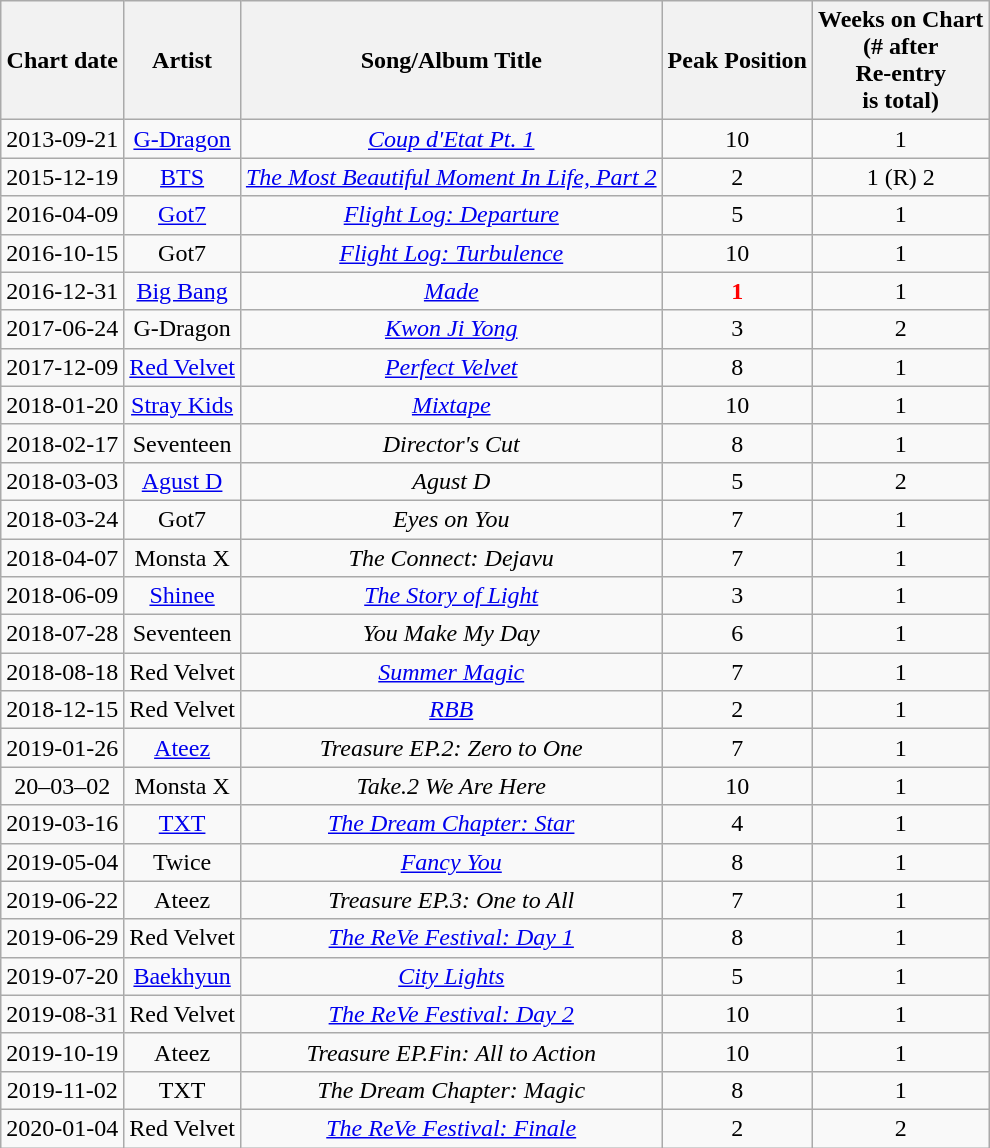<table class="wikitable sortable" style="text-align:center">
<tr>
<th>Chart date</th>
<th>Artist</th>
<th>Song/Album Title</th>
<th>Peak Position</th>
<th>Weeks on Chart<br>(# after<br>Re-entry<br>is total)</th>
</tr>
<tr>
<td>2013-09-21</td>
<td><a href='#'>G-Dragon</a></td>
<td><em><a href='#'>Coup d'Etat Pt. 1</a></em></td>
<td>10</td>
<td>1</td>
</tr>
<tr>
<td>2015-12-19</td>
<td><a href='#'>BTS</a></td>
<td><em><a href='#'>The Most Beautiful Moment In Life, Part 2</a></em></td>
<td>2</td>
<td>1 (R) 2</td>
</tr>
<tr>
<td>2016-04-09</td>
<td><a href='#'>Got7</a></td>
<td><em><a href='#'>Flight Log: Departure</a></em></td>
<td>5</td>
<td>1</td>
</tr>
<tr>
<td>2016-10-15</td>
<td>Got7</td>
<td><em><a href='#'>Flight Log: Turbulence</a></em></td>
<td>10</td>
<td>1</td>
</tr>
<tr>
<td>2016-12-31</td>
<td><a href='#'>Big Bang</a></td>
<td><em><a href='#'>Made</a></em></td>
<td style="color:red"><strong>1</strong></td>
<td>1</td>
</tr>
<tr>
<td>2017-06-24</td>
<td>G-Dragon</td>
<td><em><a href='#'>Kwon Ji Yong</a></em></td>
<td>3</td>
<td>2</td>
</tr>
<tr>
<td>2017-12-09</td>
<td><a href='#'>Red Velvet</a></td>
<td><em><a href='#'>Perfect Velvet</a></em></td>
<td>8</td>
<td>1</td>
</tr>
<tr>
<td>2018-01-20</td>
<td><a href='#'>Stray Kids</a></td>
<td><em><a href='#'>Mixtape</a></em></td>
<td>10</td>
<td>1</td>
</tr>
<tr>
<td>2018-02-17</td>
<td>Seventeen</td>
<td><em>Director's Cut</em></td>
<td>8</td>
<td>1</td>
</tr>
<tr>
<td>2018-03-03</td>
<td><a href='#'>Agust D</a></td>
<td><em>Agust D</em></td>
<td>5</td>
<td>2</td>
</tr>
<tr>
<td>2018-03-24</td>
<td>Got7</td>
<td><em>Eyes on You</em></td>
<td>7</td>
<td>1</td>
</tr>
<tr>
<td>2018-04-07</td>
<td>Monsta X</td>
<td><em>The Connect: Dejavu</em></td>
<td>7</td>
<td>1</td>
</tr>
<tr>
<td>2018-06-09</td>
<td><a href='#'>Shinee</a></td>
<td><em><a href='#'>The Story of Light</a></em></td>
<td>3</td>
<td>1</td>
</tr>
<tr>
<td>2018-07-28</td>
<td>Seventeen</td>
<td><em>You Make My Day</em></td>
<td>6</td>
<td>1</td>
</tr>
<tr>
<td>2018-08-18</td>
<td>Red Velvet</td>
<td><em><a href='#'>Summer Magic</a></em></td>
<td>7</td>
<td>1</td>
</tr>
<tr>
<td>2018-12-15</td>
<td>Red Velvet</td>
<td><em><a href='#'>RBB</a></em></td>
<td>2</td>
<td>1</td>
</tr>
<tr>
<td>2019-01-26</td>
<td><a href='#'>Ateez</a></td>
<td><em>Treasure EP.2: Zero to One</em></td>
<td>7</td>
<td>1</td>
</tr>
<tr>
<td>20–03–02</td>
<td>Monsta X</td>
<td><em>Take.2 We Are Here</em></td>
<td>10</td>
<td>1</td>
</tr>
<tr>
<td>2019-03-16</td>
<td><a href='#'>TXT</a></td>
<td><em><a href='#'>The Dream Chapter: Star</a></em></td>
<td>4</td>
<td>1</td>
</tr>
<tr>
<td>2019-05-04</td>
<td>Twice</td>
<td><em><a href='#'>Fancy You</a></em></td>
<td>8</td>
<td>1</td>
</tr>
<tr>
<td>2019-06-22</td>
<td>Ateez</td>
<td><em>Treasure EP.3: One to All</em></td>
<td>7</td>
<td>1</td>
</tr>
<tr>
<td>2019-06-29</td>
<td>Red Velvet</td>
<td><em><a href='#'>The ReVe Festival: Day 1</a></em></td>
<td>8</td>
<td>1</td>
</tr>
<tr>
<td>2019-07-20</td>
<td><a href='#'>Baekhyun</a></td>
<td><em><a href='#'>City Lights</a></em></td>
<td>5</td>
<td>1</td>
</tr>
<tr>
<td>2019-08-31</td>
<td>Red Velvet</td>
<td><em><a href='#'>The ReVe Festival: Day 2</a></em></td>
<td>10</td>
<td>1</td>
</tr>
<tr>
<td>2019-10-19</td>
<td>Ateez</td>
<td><em>Treasure EP.Fin: All to Action</em></td>
<td>10</td>
<td>1</td>
</tr>
<tr>
<td>2019-11-02</td>
<td>TXT</td>
<td><em>The Dream Chapter: Magic</em></td>
<td>8</td>
<td>1</td>
</tr>
<tr>
<td>2020-01-04</td>
<td>Red Velvet</td>
<td><em><a href='#'>The ReVe Festival: Finale</a></em></td>
<td>2</td>
<td>2</td>
</tr>
</table>
